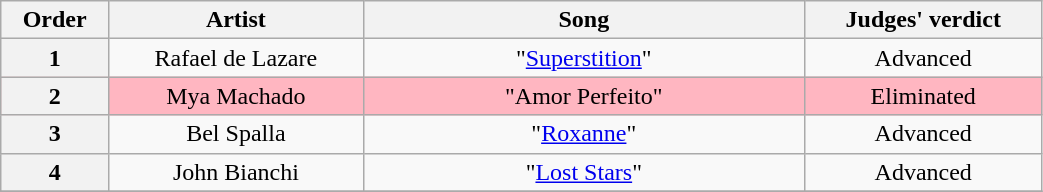<table class="wikitable" style="text-align:center; width:55%;">
<tr>
<th scope="col" width="05%">Order</th>
<th scope="col" width="15%">Artist</th>
<th scope="col" width="26%">Song</th>
<th scope="col" width="14%">Judges' verdict</th>
</tr>
<tr>
<th>1</th>
<td>Rafael de Lazare</td>
<td>"<a href='#'>Superstition</a>"</td>
<td>Advanced</td>
</tr>
<tr bgcolor=FFB6C1>
<th>2</th>
<td>Mya Machado</td>
<td>"Amor Perfeito"</td>
<td>Eliminated</td>
</tr>
<tr>
<th>3</th>
<td>Bel Spalla</td>
<td>"<a href='#'>Roxanne</a>"</td>
<td>Advanced</td>
</tr>
<tr>
<th>4</th>
<td>John Bianchi</td>
<td>"<a href='#'>Lost Stars</a>"</td>
<td>Advanced</td>
</tr>
<tr>
</tr>
</table>
